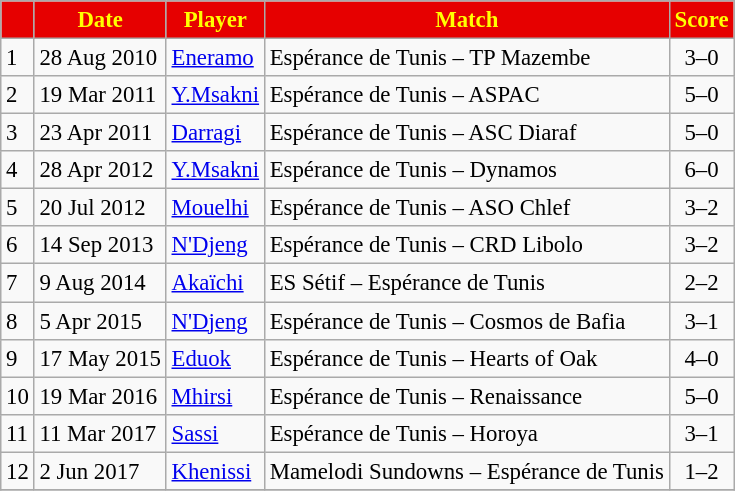<table border="0" class="wikitable" style="text-align:center;font-size:95%">
<tr>
<th style="color:#FFFF00; background:#E60000;"></th>
<th style="color:#FFFF00; background:#E60000;">Date</th>
<th style="color:#FFFF00; background:#E60000;">Player</th>
<th style="color:#FFFF00; background:#E60000;">Match</th>
<th width="35" style="color:#FFFF00; background:#E60000;">Score</th>
</tr>
<tr>
<td align=left>1</td>
<td align=left>28 Aug 2010</td>
<td align=left><a href='#'>Eneramo</a></td>
<td align=left>Espérance de Tunis – TP Mazembe</td>
<td align=center>3–0</td>
</tr>
<tr>
<td align=left>2</td>
<td align=left>19 Mar 2011</td>
<td align=left><a href='#'>Y.Msakni</a></td>
<td align=left>Espérance de Tunis – ASPAC</td>
<td align=center>5–0</td>
</tr>
<tr>
<td align=left>3</td>
<td align=left>23 Apr 2011</td>
<td align=left><a href='#'>Darragi</a></td>
<td align=left>Espérance de Tunis – ASC Diaraf</td>
<td align=center>5–0</td>
</tr>
<tr>
<td align=left>4</td>
<td align=left>28 Apr 2012</td>
<td align=left><a href='#'>Y.Msakni</a></td>
<td align=left>Espérance de Tunis – Dynamos</td>
<td align=center>6–0</td>
</tr>
<tr>
<td align=left>5</td>
<td align=left>20 Jul 2012</td>
<td align=left><a href='#'>Mouelhi</a></td>
<td align=left>Espérance de Tunis – ASO Chlef</td>
<td align=center>3–2</td>
</tr>
<tr>
<td align=left>6</td>
<td align=left>14 Sep 2013</td>
<td align=left><a href='#'>N'Djeng</a></td>
<td align=left>Espérance de Tunis – CRD Libolo</td>
<td align=center>3–2</td>
</tr>
<tr>
<td align=left>7</td>
<td align=left>9 Aug 2014</td>
<td align=left><a href='#'>Akaïchi</a></td>
<td align=left>ES Sétif – Espérance de Tunis</td>
<td align=center>2–2</td>
</tr>
<tr>
<td align=left>8</td>
<td align=left>5 Apr 2015</td>
<td align=left><a href='#'>N'Djeng</a></td>
<td align=left>Espérance de Tunis – Cosmos de Bafia</td>
<td align=center>3–1</td>
</tr>
<tr>
<td align=left>9</td>
<td align=left>17 May 2015</td>
<td align=left><a href='#'>Eduok</a></td>
<td align=left>Espérance de Tunis – Hearts of Oak</td>
<td align=center>4–0</td>
</tr>
<tr>
<td align=left>10</td>
<td align=left>19 Mar 2016</td>
<td align=left><a href='#'>Mhirsi</a></td>
<td align=left>Espérance de Tunis – Renaissance</td>
<td align=center>5–0</td>
</tr>
<tr>
<td align=left>11</td>
<td align=left>11 Mar 2017</td>
<td align=left><a href='#'>Sassi</a></td>
<td align=left>Espérance de Tunis – Horoya</td>
<td align=center>3–1</td>
</tr>
<tr>
<td align=left>12</td>
<td align=left>2 Jun 2017</td>
<td align=left><a href='#'>Khenissi</a></td>
<td align=left>Mamelodi Sundowns – Espérance de Tunis</td>
<td align=center>1–2</td>
</tr>
<tr>
</tr>
</table>
